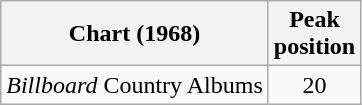<table class="wikitable">
<tr>
<th>Chart (1968)</th>
<th>Peak<br>position</th>
</tr>
<tr>
<td><em>Billboard</em> Country Albums</td>
<td align="center">20</td>
</tr>
</table>
